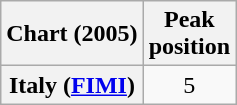<table class="wikitable sortable plainrowheaders" style="text-align:center">
<tr>
<th scope="col">Chart (2005)</th>
<th scope="col">Peak<br>position</th>
</tr>
<tr>
<th scope="row">Italy (<a href='#'>FIMI</a>)</th>
<td>5</td>
</tr>
</table>
